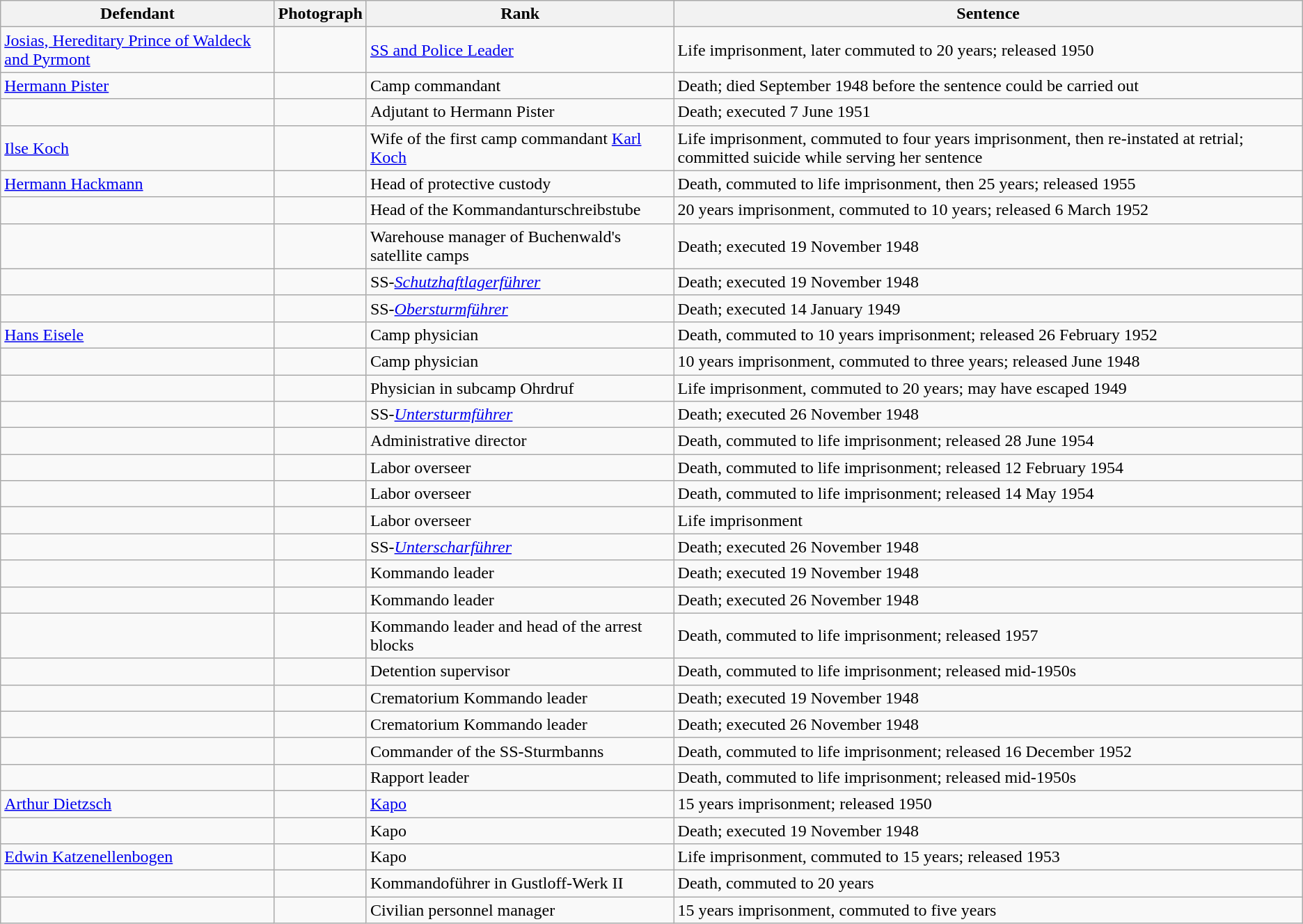<table class="wikitable sortable">
<tr>
<th>Defendant</th>
<th>Photograph</th>
<th>Rank</th>
<th>Sentence</th>
</tr>
<tr>
<td><a href='#'>Josias, Hereditary Prince of Waldeck and Pyrmont</a></td>
<td></td>
<td><a href='#'>SS and Police Leader</a></td>
<td>Life imprisonment, later commuted to 20 years; released 1950</td>
</tr>
<tr>
<td><a href='#'>Hermann Pister</a></td>
<td></td>
<td>Camp commandant</td>
<td>Death; died September 1948 before the sentence could be carried out</td>
</tr>
<tr>
<td></td>
<td></td>
<td>Adjutant to Hermann Pister</td>
<td>Death; executed 7 June 1951</td>
</tr>
<tr>
<td><a href='#'>Ilse Koch</a></td>
<td></td>
<td>Wife of the first camp commandant <a href='#'>Karl Koch</a></td>
<td>Life imprisonment, commuted to four years imprisonment, then re-instated at retrial; committed suicide while serving her sentence</td>
</tr>
<tr>
<td><a href='#'>Hermann Hackmann</a></td>
<td></td>
<td>Head of protective custody</td>
<td>Death, commuted to life imprisonment, then 25 years; released 1955</td>
</tr>
<tr>
<td></td>
<td></td>
<td>Head of the Kommandanturschreibstube</td>
<td>20 years imprisonment, commuted to 10 years; released 6 March 1952</td>
</tr>
<tr>
<td></td>
<td></td>
<td>Warehouse manager of Buchenwald's satellite camps</td>
<td>Death; executed 19 November 1948</td>
</tr>
<tr>
<td></td>
<td></td>
<td>SS-<em><a href='#'>Schutzhaftlagerführer</a></em></td>
<td>Death; executed 19 November 1948</td>
</tr>
<tr>
<td></td>
<td></td>
<td>SS-<em><a href='#'>Obersturmführer</a></em></td>
<td>Death; executed 14 January 1949</td>
</tr>
<tr>
<td><a href='#'>Hans Eisele</a></td>
<td></td>
<td>Camp physician</td>
<td>Death, commuted to 10 years imprisonment; released 26 February 1952</td>
</tr>
<tr>
<td></td>
<td></td>
<td>Camp physician</td>
<td>10 years imprisonment, commuted to three years; released June 1948</td>
</tr>
<tr>
<td></td>
<td></td>
<td>Physician in subcamp Ohrdruf</td>
<td>Life imprisonment, commuted to 20 years; may have escaped 1949</td>
</tr>
<tr>
<td></td>
<td></td>
<td>SS-<em><a href='#'>Untersturmführer</a></em></td>
<td>Death; executed 26 November 1948</td>
</tr>
<tr>
<td></td>
<td></td>
<td>Administrative director</td>
<td>Death, commuted to life imprisonment; released 28 June 1954</td>
</tr>
<tr>
<td></td>
<td></td>
<td>Labor overseer</td>
<td>Death, commuted to life imprisonment; released 12 February 1954</td>
</tr>
<tr>
<td></td>
<td></td>
<td>Labor overseer</td>
<td>Death, commuted to life imprisonment; released 14 May 1954</td>
</tr>
<tr>
<td></td>
<td></td>
<td>Labor overseer</td>
<td>Life imprisonment</td>
</tr>
<tr>
<td></td>
<td></td>
<td>SS-<em><a href='#'>Unterscharführer</a></em></td>
<td>Death; executed 26 November 1948</td>
</tr>
<tr>
<td></td>
<td></td>
<td>Kommando leader</td>
<td>Death; executed 19 November 1948</td>
</tr>
<tr>
<td></td>
<td></td>
<td>Kommando leader</td>
<td>Death; executed 26 November 1948</td>
</tr>
<tr>
<td></td>
<td></td>
<td>Kommando leader and head of the arrest blocks</td>
<td>Death, commuted to life imprisonment; released 1957</td>
</tr>
<tr>
<td></td>
<td></td>
<td>Detention supervisor</td>
<td>Death, commuted to life imprisonment; released mid-1950s</td>
</tr>
<tr>
<td></td>
<td></td>
<td>Crematorium Kommando leader</td>
<td>Death; executed 19 November 1948</td>
</tr>
<tr>
<td></td>
<td></td>
<td>Crematorium Kommando leader</td>
<td>Death; executed 26 November 1948</td>
</tr>
<tr>
<td></td>
<td></td>
<td>Commander of the SS-Sturmbanns</td>
<td>Death, commuted to life imprisonment; released 16 December 1952</td>
</tr>
<tr>
<td></td>
<td></td>
<td>Rapport leader</td>
<td>Death, commuted to life imprisonment; released mid-1950s</td>
</tr>
<tr>
<td><a href='#'>Arthur Dietzsch</a></td>
<td></td>
<td><a href='#'>Kapo</a></td>
<td>15 years imprisonment; released 1950</td>
</tr>
<tr>
<td></td>
<td></td>
<td>Kapo</td>
<td>Death; executed 19 November 1948</td>
</tr>
<tr>
<td><a href='#'>Edwin Katzenellenbogen</a></td>
<td></td>
<td>Kapo</td>
<td>Life imprisonment, commuted to 15 years; released 1953</td>
</tr>
<tr>
<td></td>
<td></td>
<td>Kommandoführer in Gustloff-Werk II</td>
<td>Death, commuted to 20 years</td>
</tr>
<tr>
<td></td>
<td></td>
<td>Civilian personnel manager</td>
<td>15 years imprisonment, commuted to five years</td>
</tr>
</table>
